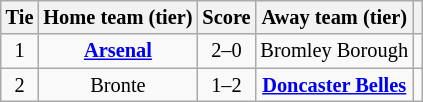<table class="wikitable" style="text-align:center; font-size:85%">
<tr>
<th>Tie</th>
<th>Home team (tier)</th>
<th>Score</th>
<th>Away team (tier)</th>
<th></th>
</tr>
<tr>
<td align="center">1</td>
<td><strong><a href='#'>Arsenal</a></strong></td>
<td align="center">2–0</td>
<td>Bromley Borough</td>
<td></td>
</tr>
<tr>
<td align="center">2</td>
<td>Bronte</td>
<td align="center">1–2</td>
<td><strong><a href='#'>Doncaster Belles</a></strong></td>
<td></td>
</tr>
</table>
